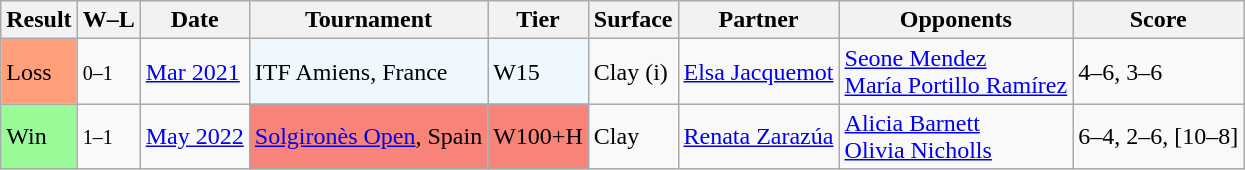<table class="sortable wikitable">
<tr>
<th>Result</th>
<th class="unsortable">W–L</th>
<th>Date</th>
<th>Tournament</th>
<th>Tier</th>
<th>Surface</th>
<th>Partner</th>
<th>Opponents</th>
<th class="unsortable">Score</th>
</tr>
<tr>
<td bgcolor=ffa07a>Loss</td>
<td><small>0–1</small></td>
<td><a href='#'>Mar 2021</a></td>
<td style="background:#f0f8ff;">ITF Amiens, France</td>
<td style="background:#f0f8ff;">W15</td>
<td>Clay (i)</td>
<td> <a href='#'>Elsa Jacquemot</a></td>
<td> <a href='#'>Seone Mendez</a> <br>  <a href='#'>María Portillo Ramírez</a></td>
<td>4–6, 3–6</td>
</tr>
<tr>
<td bgcolor=98FB98>Win</td>
<td><small>1–1</small></td>
<td><a href='#'>May 2022</a></td>
<td style="background:#f88379;"><a href='#'>Solgironès Open</a>, Spain</td>
<td style="background:#f88379;">W100+H</td>
<td>Clay</td>
<td> <a href='#'>Renata Zarazúa</a></td>
<td> <a href='#'>Alicia Barnett</a> <br>  <a href='#'>Olivia Nicholls</a></td>
<td>6–4, 2–6, [10–8]</td>
</tr>
</table>
